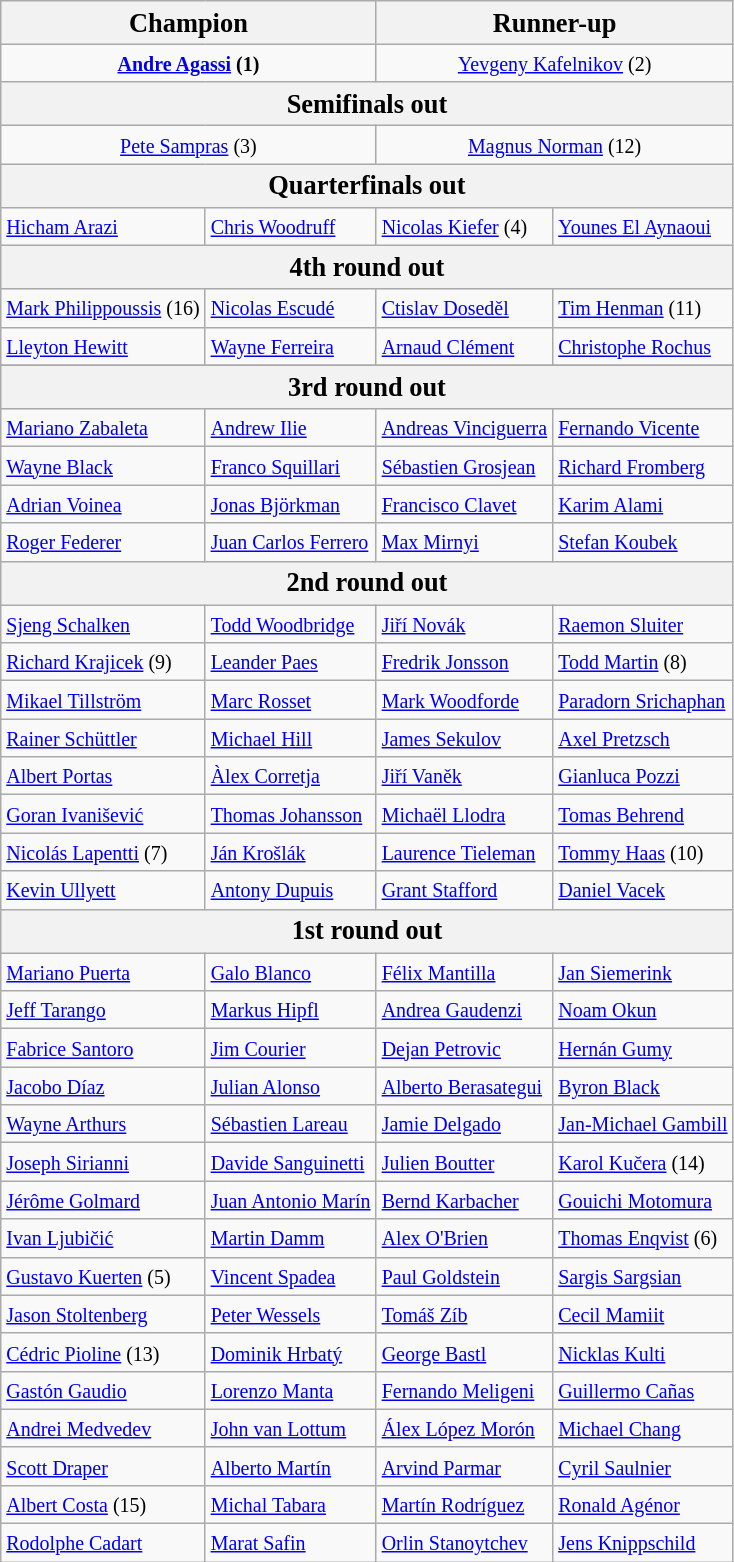<table class="wikitable collapsible">
<tr style=font-size:110%>
<th colspan="2"><strong>Champion</strong></th>
<th colspan="2">Runner-up</th>
</tr>
<tr align=center>
<td colspan="2"> <small><strong><a href='#'>Andre Agassi</a> (1)</strong></small></td>
<td colspan="2"> <small><a href='#'>Yevgeny Kafelnikov</a> (2)</small></td>
</tr>
<tr style=font-size:110%>
<th colspan="4">Semifinals out</th>
</tr>
<tr align=center>
<td colspan="2"> <small><a href='#'>Pete Sampras</a> (3)</small></td>
<td colspan="2"> <small><a href='#'>Magnus Norman</a> (12)</small></td>
</tr>
<tr style=font-size:110%>
<th colspan="4">Quarterfinals out</th>
</tr>
<tr>
<td> <small><a href='#'>Hicham Arazi</a></small></td>
<td> <small><a href='#'>Chris Woodruff</a></small></td>
<td> <small><a href='#'>Nicolas Kiefer</a> (4)</small></td>
<td> <small><a href='#'>Younes El Aynaoui</a></small></td>
</tr>
<tr style=font-size:110%>
<th colspan="4">4th round out</th>
</tr>
<tr>
<td> <small><a href='#'>Mark Philippoussis</a> (16)</small></td>
<td> <small><a href='#'>Nicolas Escudé</a> </small></td>
<td> <small><a href='#'>Ctislav Doseděl</a> </small></td>
<td> <small><a href='#'>Tim Henman</a> (11)</small></td>
</tr>
<tr>
<td> <small><a href='#'>Lleyton Hewitt</a></small></td>
<td> <small><a href='#'>Wayne Ferreira</a></small></td>
<td> <small><a href='#'>Arnaud Clément</a> </small></td>
<td> <small><a href='#'>Christophe Rochus</a> </small></td>
</tr>
<tr>
</tr>
<tr style=font-size:110%>
<th colspan="4">3rd round out</th>
</tr>
<tr>
<td> <small><a href='#'>Mariano Zabaleta</a> </small></td>
<td> <small><a href='#'>Andrew Ilie</a>  </small></td>
<td> <small><a href='#'>Andreas Vinciguerra</a> </small></td>
<td> <small><a href='#'>Fernando Vicente</a> </small></td>
</tr>
<tr>
<td> <small><a href='#'>Wayne Black</a> </small></td>
<td> <small><a href='#'>Franco Squillari</a> </small></td>
<td> <small><a href='#'>Sébastien Grosjean</a> </small></td>
<td> <small><a href='#'>Richard Fromberg</a></small></td>
</tr>
<tr>
<td> <small><a href='#'>Adrian Voinea</a></small></td>
<td> <small><a href='#'>Jonas Björkman</a>  </small></td>
<td> <small><a href='#'>Francisco Clavet</a>  </small></td>
<td> <small><a href='#'>Karim Alami</a></small></td>
</tr>
<tr>
<td> <small><a href='#'>Roger Federer</a>  </small></td>
<td> <small><a href='#'>Juan Carlos Ferrero</a></small></td>
<td> <small><a href='#'>Max Mirnyi</a></small></td>
<td> <small><a href='#'>Stefan Koubek</a></small></td>
</tr>
<tr style=font-size:110%>
<th colspan="4">2nd round out</th>
</tr>
<tr>
<td> <small><a href='#'>Sjeng Schalken</a> </small></td>
<td> <small><a href='#'>Todd Woodbridge</a> </small></td>
<td> <small><a href='#'>Jiří Novák</a> </small></td>
<td> <small><a href='#'>Raemon Sluiter</a></small></td>
</tr>
<tr>
<td> <small><a href='#'>Richard Krajicek</a> (9)</small></td>
<td> <small><a href='#'>Leander Paes</a> </small></td>
<td> <small><a href='#'>Fredrik Jonsson</a></small></td>
<td> <small><a href='#'>Todd Martin</a> (8)</small></td>
</tr>
<tr>
<td> <small><a href='#'>Mikael Tillström</a></small></td>
<td> <small><a href='#'>Marc Rosset</a> </small></td>
<td> <small><a href='#'>Mark Woodforde</a> </small></td>
<td> <small><a href='#'>Paradorn Srichaphan</a></small></td>
</tr>
<tr>
<td> <small><a href='#'>Rainer Schüttler</a> </small></td>
<td> <small><a href='#'>Michael Hill</a> </small></td>
<td> <small><a href='#'>James Sekulov</a></small></td>
<td> <small><a href='#'>Axel Pretzsch</a></small></td>
</tr>
<tr>
<td> <small><a href='#'>Albert Portas</a> </small></td>
<td> <small><a href='#'>Àlex Corretja</a> </small></td>
<td> <small><a href='#'>Jiří Vaněk</a></small></td>
<td> <small><a href='#'>Gianluca Pozzi</a></small></td>
</tr>
<tr>
<td> <small><a href='#'>Goran Ivanišević</a></small></td>
<td> <small><a href='#'>Thomas Johansson</a> </small></td>
<td> <small><a href='#'>Michaël Llodra</a></small></td>
<td> <small><a href='#'>Tomas Behrend</a></small></td>
</tr>
<tr>
<td> <small><a href='#'>Nicolás Lapentti</a> (7)</small></td>
<td> <small><a href='#'>Ján Krošlák</a></small></td>
<td> <small><a href='#'>Laurence Tieleman</a> </small></td>
<td> <small><a href='#'>Tommy Haas</a> (10)</small></td>
</tr>
<tr>
<td> <small><a href='#'>Kevin Ullyett</a> </small></td>
<td> <small><a href='#'>Antony Dupuis</a></small></td>
<td> <small><a href='#'>Grant Stafford</a> </small></td>
<td> <small><a href='#'>Daniel Vacek</a></small></td>
</tr>
<tr style=font-size:110%>
<th colspan="4">1st round out</th>
</tr>
<tr>
<td> <small><a href='#'>Mariano Puerta</a> </small></td>
<td> <small><a href='#'>Galo Blanco</a> </small></td>
<td> <small><a href='#'>Félix Mantilla</a> </small></td>
<td> <small><a href='#'>Jan Siemerink</a> </small></td>
</tr>
<tr>
<td> <small><a href='#'>Jeff Tarango</a> </small></td>
<td> <small><a href='#'>Markus Hipfl</a> </small></td>
<td> <small><a href='#'>Andrea Gaudenzi</a> </small></td>
<td> <small><a href='#'>Noam Okun</a> </small></td>
</tr>
<tr>
<td> <small><a href='#'>Fabrice Santoro</a> </small></td>
<td> <small><a href='#'>Jim Courier</a> </small></td>
<td> <small><a href='#'>Dejan Petrovic</a> </small></td>
<td> <small><a href='#'>Hernán Gumy</a> </small></td>
</tr>
<tr>
<td> <small><a href='#'>Jacobo Díaz</a> </small></td>
<td> <small><a href='#'>Julian Alonso</a> </small></td>
<td> <small><a href='#'>Alberto Berasategui</a> </small></td>
<td> <small><a href='#'>Byron Black</a> </small></td>
</tr>
<tr>
<td> <small><a href='#'>Wayne Arthurs</a> </small></td>
<td> <small><a href='#'>Sébastien Lareau</a> </small></td>
<td> <small><a href='#'>Jamie Delgado</a> </small></td>
<td> <small><a href='#'>Jan-Michael Gambill</a></small></td>
</tr>
<tr>
<td> <small><a href='#'>Joseph Sirianni</a> </small></td>
<td> <small><a href='#'>Davide Sanguinetti</a> </small></td>
<td> <small><a href='#'>Julien Boutter</a> </small></td>
<td> <small><a href='#'>Karol Kučera</a> (14)</small></td>
</tr>
<tr>
<td> <small><a href='#'>Jérôme Golmard</a> </small></td>
<td> <small><a href='#'>Juan Antonio Marín</a> </small></td>
<td> <small><a href='#'>Bernd Karbacher</a> </small></td>
<td> <small><a href='#'>Gouichi Motomura</a> </small></td>
</tr>
<tr>
<td> <small><a href='#'>Ivan Ljubičić</a> </small></td>
<td> <small><a href='#'>Martin Damm</a> </small></td>
<td> <small><a href='#'>Alex O'Brien</a> </small></td>
<td> <small><a href='#'>Thomas Enqvist</a> (6)</small></td>
</tr>
<tr>
<td> <small><a href='#'>Gustavo Kuerten</a> (5)</small></td>
<td> <small><a href='#'>Vincent Spadea</a></small></td>
<td> <small><a href='#'>Paul Goldstein</a> </small></td>
<td> <small><a href='#'>Sargis Sargsian</a> </small></td>
</tr>
<tr>
<td> <small><a href='#'>Jason Stoltenberg</a> </small></td>
<td> <small><a href='#'>Peter Wessels</a> </small></td>
<td> <small><a href='#'>Tomáš Zíb</a> </small></td>
<td> <small><a href='#'>Cecil Mamiit</a> </small></td>
</tr>
<tr>
<td> <small><a href='#'>Cédric Pioline</a> (13)</small></td>
<td> <small><a href='#'>Dominik Hrbatý</a> </small></td>
<td> <small><a href='#'>George Bastl</a> </small></td>
<td> <small><a href='#'>Nicklas Kulti</a> </small></td>
</tr>
<tr>
<td> <small><a href='#'>Gastón Gaudio</a> </small></td>
<td> <small><a href='#'>Lorenzo Manta</a> </small></td>
<td> <small><a href='#'>Fernando Meligeni</a> </small></td>
<td> <small><a href='#'>Guillermo Cañas</a> </small></td>
</tr>
<tr>
<td> <small><a href='#'>Andrei Medvedev</a> </small></td>
<td> <small><a href='#'>John van Lottum</a> </small></td>
<td> <small><a href='#'>Álex López Morón</a> </small></td>
<td> <small><a href='#'>Michael Chang</a> </small></td>
</tr>
<tr>
<td> <small><a href='#'>Scott Draper</a> </small></td>
<td> <small><a href='#'>Alberto Martín</a> </small></td>
<td> <small><a href='#'>Arvind Parmar</a> </small></td>
<td> <small><a href='#'>Cyril Saulnier</a> </small></td>
</tr>
<tr>
<td> <small><a href='#'>Albert Costa</a> (15)</small></td>
<td> <small><a href='#'>Michal Tabara</a> </small></td>
<td> <small><a href='#'>Martín Rodríguez</a> </small></td>
<td> <small><a href='#'>Ronald Agénor</a></small></td>
</tr>
<tr>
<td> <small><a href='#'>Rodolphe Cadart</a></small></td>
<td> <small><a href='#'>Marat Safin</a> </small></td>
<td> <small><a href='#'>Orlin Stanoytchev</a> </small></td>
<td> <small><a href='#'>Jens Knippschild</a> </small></td>
</tr>
</table>
